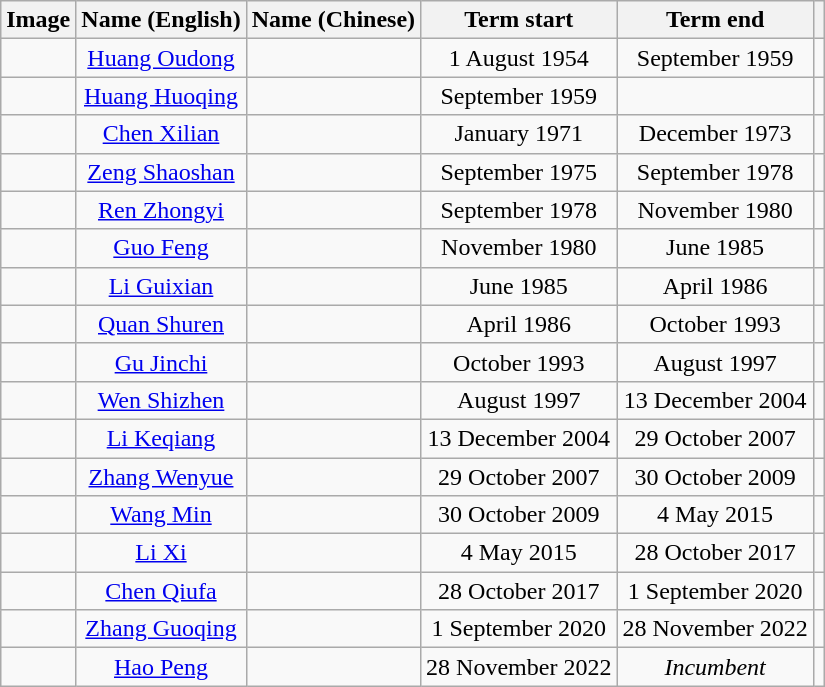<table class="wikitable" style="text-align:center">
<tr>
<th>Image</th>
<th>Name (English)</th>
<th>Name (Chinese)</th>
<th>Term start</th>
<th>Term end</th>
<th></th>
</tr>
<tr>
<td></td>
<td><a href='#'>Huang Oudong</a></td>
<td></td>
<td>1 August 1954</td>
<td>September 1959</td>
<td></td>
</tr>
<tr>
<td></td>
<td><a href='#'>Huang Huoqing</a></td>
<td></td>
<td>September 1959</td>
<td></td>
<td></td>
</tr>
<tr>
<td></td>
<td><a href='#'>Chen Xilian</a></td>
<td></td>
<td>January 1971</td>
<td>December 1973</td>
<td></td>
</tr>
<tr>
<td></td>
<td><a href='#'>Zeng Shaoshan</a></td>
<td></td>
<td>September 1975</td>
<td>September 1978</td>
<td></td>
</tr>
<tr>
<td></td>
<td><a href='#'>Ren Zhongyi</a></td>
<td></td>
<td>September 1978</td>
<td>November 1980</td>
<td></td>
</tr>
<tr>
<td></td>
<td><a href='#'>Guo Feng</a></td>
<td></td>
<td>November 1980</td>
<td>June 1985</td>
<td></td>
</tr>
<tr>
<td></td>
<td><a href='#'>Li Guixian</a></td>
<td></td>
<td>June 1985</td>
<td>April 1986</td>
<td></td>
</tr>
<tr>
<td></td>
<td><a href='#'>Quan Shuren</a></td>
<td></td>
<td>April 1986</td>
<td>October 1993</td>
<td></td>
</tr>
<tr>
<td></td>
<td><a href='#'>Gu Jinchi</a></td>
<td></td>
<td>October 1993</td>
<td>August 1997</td>
<td></td>
</tr>
<tr>
<td></td>
<td><a href='#'>Wen Shizhen</a></td>
<td></td>
<td>August 1997</td>
<td>13 December 2004</td>
<td></td>
</tr>
<tr>
<td></td>
<td><a href='#'>Li Keqiang</a></td>
<td></td>
<td>13 December 2004</td>
<td>29 October 2007</td>
<td></td>
</tr>
<tr>
<td></td>
<td><a href='#'>Zhang Wenyue</a></td>
<td></td>
<td>29 October 2007</td>
<td>30 October 2009</td>
<td></td>
</tr>
<tr>
<td></td>
<td><a href='#'>Wang Min</a></td>
<td></td>
<td>30 October 2009</td>
<td>4 May 2015</td>
<td></td>
</tr>
<tr>
<td></td>
<td><a href='#'>Li Xi</a></td>
<td></td>
<td>4 May 2015</td>
<td>28 October 2017</td>
<td></td>
</tr>
<tr>
<td></td>
<td><a href='#'>Chen Qiufa</a></td>
<td></td>
<td>28 October 2017</td>
<td>1 September 2020</td>
<td></td>
</tr>
<tr>
<td></td>
<td><a href='#'>Zhang Guoqing</a></td>
<td></td>
<td>1 September 2020</td>
<td>28 November 2022</td>
<td></td>
</tr>
<tr>
<td></td>
<td><a href='#'>Hao Peng</a></td>
<td></td>
<td>28 November 2022</td>
<td><em>Incumbent</em></td>
<td></td>
</tr>
</table>
